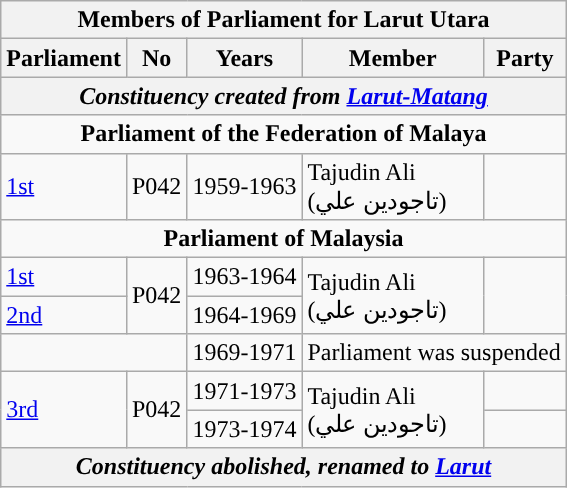<table class=wikitable>
<tr>
<th colspan="5">Members of Parliament for Larut Utara</th>
</tr>
<tr>
<th>Parliament</th>
<th>No</th>
<th>Years</th>
<th>Member</th>
<th>Party</th>
</tr>
<tr>
<th colspan="5" align="center"><em>Constituency created from <a href='#'>Larut-Matang</a></em></th>
</tr>
<tr>
<td colspan="5" align="center"><strong>Parliament of the Federation of Malaya</strong></td>
</tr>
<tr>
<td><a href='#'>1st</a></td>
<td>P042</td>
<td>1959-1963</td>
<td>Tajudin Ali  <br>(تاجودين علي)</td>
<td></td>
</tr>
<tr>
<td colspan="5" align="center"><strong>Parliament of Malaysia</strong></td>
</tr>
<tr>
<td><a href='#'>1st</a></td>
<td rowspan="2">P042</td>
<td>1963-1964</td>
<td rowspan=2>Tajudin Ali  <br>(تاجودين علي)</td>
<td rowspan=2></td>
</tr>
<tr>
<td><a href='#'>2nd</a></td>
<td>1964-1969</td>
</tr>
<tr>
<td colspan="2"></td>
<td>1969-1971</td>
<td colspan=2 align=center>Parliament was suspended</td>
</tr>
<tr>
<td rowspan=2><a href='#'>3rd</a></td>
<td rowspan="2">P042</td>
<td>1971-1973</td>
<td rowspan=2>Tajudin Ali  <br>(تاجودين علي)</td>
<td></td>
</tr>
<tr>
<td>1973-1974</td>
<td></td>
</tr>
<tr>
<th colspan="5" align="center"><em>Constituency abolished, renamed to <a href='#'>Larut</a></em></th>
</tr>
</table>
